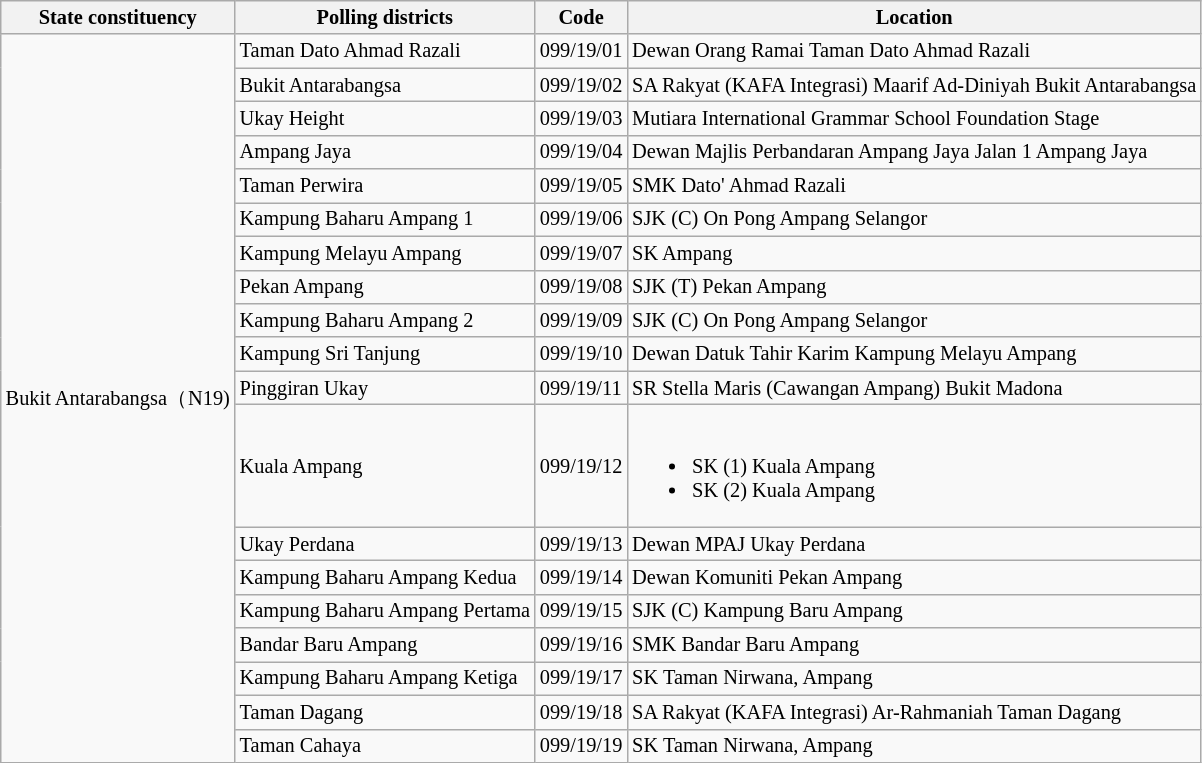<table class="wikitable sortable mw-collapsible" style="white-space:nowrap;font-size:85%">
<tr>
<th>State constituency</th>
<th>Polling districts</th>
<th>Code</th>
<th>Location</th>
</tr>
<tr>
<td rowspan="19">Bukit Antarabangsa（N19)</td>
<td>Taman Dato Ahmad Razali</td>
<td>099/19/01</td>
<td>Dewan Orang Ramai Taman Dato Ahmad Razali</td>
</tr>
<tr>
<td>Bukit Antarabangsa</td>
<td>099/19/02</td>
<td>SA Rakyat (KAFA Integrasi) Maarif Ad-Diniyah Bukit Antarabangsa</td>
</tr>
<tr>
<td>Ukay Height</td>
<td>099/19/03</td>
<td>Mutiara International Grammar School Foundation Stage</td>
</tr>
<tr>
<td>Ampang Jaya</td>
<td>099/19/04</td>
<td>Dewan Majlis Perbandaran Ampang Jaya Jalan 1 Ampang Jaya</td>
</tr>
<tr>
<td>Taman Perwira</td>
<td>099/19/05</td>
<td>SMK Dato' Ahmad Razali</td>
</tr>
<tr>
<td>Kampung Baharu Ampang 1</td>
<td>099/19/06</td>
<td>SJK (C) On Pong Ampang Selangor</td>
</tr>
<tr>
<td>Kampung Melayu Ampang</td>
<td>099/19/07</td>
<td>SK Ampang</td>
</tr>
<tr>
<td>Pekan Ampang</td>
<td>099/19/08</td>
<td>SJK (T) Pekan Ampang</td>
</tr>
<tr>
<td>Kampung Baharu Ampang 2</td>
<td>099/19/09</td>
<td>SJK (C) On Pong Ampang Selangor</td>
</tr>
<tr>
<td>Kampung Sri Tanjung</td>
<td>099/19/10</td>
<td>Dewan Datuk Tahir Karim Kampung Melayu Ampang</td>
</tr>
<tr>
<td>Pinggiran Ukay</td>
<td>099/19/11</td>
<td>SR Stella Maris (Cawangan Ampang) Bukit Madona</td>
</tr>
<tr>
<td>Kuala Ampang</td>
<td>099/19/12</td>
<td><br><ul><li>SK (1) Kuala Ampang</li><li>SK (2) Kuala Ampang</li></ul></td>
</tr>
<tr>
<td>Ukay Perdana</td>
<td>099/19/13</td>
<td>Dewan MPAJ Ukay Perdana</td>
</tr>
<tr>
<td>Kampung Baharu Ampang Kedua</td>
<td>099/19/14</td>
<td>Dewan Komuniti Pekan Ampang</td>
</tr>
<tr>
<td>Kampung Baharu Ampang Pertama</td>
<td>099/19/15</td>
<td>SJK (C) Kampung Baru Ampang</td>
</tr>
<tr>
<td>Bandar Baru Ampang</td>
<td>099/19/16</td>
<td>SMK Bandar Baru Ampang</td>
</tr>
<tr>
<td>Kampung Baharu Ampang Ketiga</td>
<td>099/19/17</td>
<td>SK Taman Nirwana, Ampang</td>
</tr>
<tr>
<td>Taman Dagang</td>
<td>099/19/18</td>
<td>SA Rakyat (KAFA Integrasi) Ar-Rahmaniah Taman Dagang</td>
</tr>
<tr>
<td>Taman Cahaya</td>
<td>099/19/19</td>
<td>SK Taman Nirwana, Ampang</td>
</tr>
</table>
